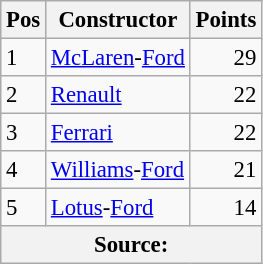<table class="wikitable" style="font-size: 95%;">
<tr>
<th>Pos</th>
<th>Constructor</th>
<th>Points</th>
</tr>
<tr>
<td>1</td>
<td> <a href='#'>McLaren</a>-<a href='#'>Ford</a></td>
<td align="right">29</td>
</tr>
<tr>
<td>2</td>
<td> <a href='#'>Renault</a></td>
<td align="right">22</td>
</tr>
<tr>
<td>3</td>
<td> <a href='#'>Ferrari</a></td>
<td align="right">22</td>
</tr>
<tr>
<td>4</td>
<td> <a href='#'>Williams</a>-<a href='#'>Ford</a></td>
<td align="right">21</td>
</tr>
<tr>
<td>5</td>
<td> <a href='#'>Lotus</a>-<a href='#'>Ford</a></td>
<td align="right">14</td>
</tr>
<tr>
<th colspan=4>Source: </th>
</tr>
</table>
